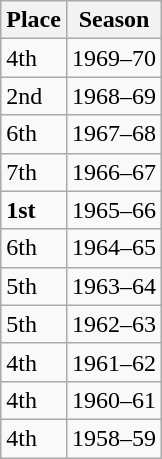<table class="wikitable" style="float:left; margin-right:1em">
<tr>
<th>Place</th>
<th>Season</th>
</tr>
<tr>
<td>4th</td>
<td>1969–70</td>
</tr>
<tr>
<td>2nd</td>
<td>1968–69</td>
</tr>
<tr>
<td>6th</td>
<td>1967–68</td>
</tr>
<tr>
<td>7th</td>
<td>1966–67</td>
</tr>
<tr>
<td><strong>1st</strong></td>
<td>1965–66</td>
</tr>
<tr>
<td>6th</td>
<td>1964–65</td>
</tr>
<tr>
<td>5th</td>
<td>1963–64</td>
</tr>
<tr>
<td>5th</td>
<td>1962–63</td>
</tr>
<tr>
<td>4th</td>
<td>1961–62</td>
</tr>
<tr>
<td>4th</td>
<td>1960–61</td>
</tr>
<tr>
<td>4th</td>
<td>1958–59</td>
</tr>
</table>
